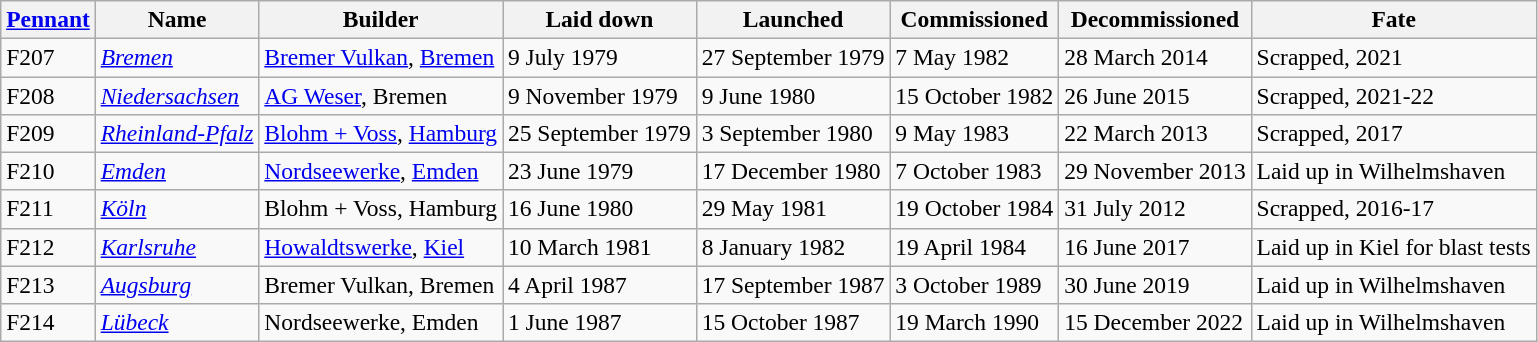<table class="wikitable" style="font-size:98%;">
<tr>
<th><a href='#'>Pennant</a></th>
<th>Name</th>
<th>Builder</th>
<th>Laid down</th>
<th>Launched</th>
<th>Commissioned</th>
<th>Decommissioned</th>
<th>Fate</th>
</tr>
<tr>
<td>F207</td>
<td><a href='#'><em>Bremen</em></a></td>
<td><a href='#'>Bremer Vulkan</a>, <a href='#'>Bremen</a></td>
<td>9 July 1979</td>
<td>27 September 1979</td>
<td>7 May 1982</td>
<td>28 March 2014</td>
<td>Scrapped, 2021</td>
</tr>
<tr>
<td>F208</td>
<td><a href='#'><em>Niedersachsen</em></a></td>
<td><a href='#'>AG Weser</a>, Bremen</td>
<td>9 November 1979</td>
<td>9 June 1980</td>
<td>15 October 1982</td>
<td>26 June 2015</td>
<td>Scrapped, 2021-22</td>
</tr>
<tr>
<td>F209</td>
<td><a href='#'><em>Rheinland-Pfalz</em></a></td>
<td><a href='#'>Blohm + Voss</a>, <a href='#'>Hamburg</a></td>
<td>25 September 1979</td>
<td>3 September 1980</td>
<td>9 May 1983</td>
<td>22 March 2013</td>
<td>Scrapped, 2017</td>
</tr>
<tr>
<td>F210</td>
<td><a href='#'><em>Emden</em></a></td>
<td><a href='#'>Nordseewerke</a>, <a href='#'>Emden</a></td>
<td>23 June 1979</td>
<td>17 December 1980</td>
<td>7 October 1983</td>
<td>29 November 2013</td>
<td>Laid up in Wilhelmshaven</td>
</tr>
<tr>
<td>F211</td>
<td><a href='#'><em>Köln</em></a></td>
<td>Blohm + Voss, Hamburg</td>
<td>16 June 1980</td>
<td>29 May 1981</td>
<td>19 October 1984</td>
<td>31 July 2012</td>
<td>Scrapped, 2016-17</td>
</tr>
<tr>
<td>F212</td>
<td><a href='#'><em>Karlsruhe</em></a></td>
<td><a href='#'>Howaldtswerke</a>, <a href='#'>Kiel</a></td>
<td>10 March 1981</td>
<td>8 January 1982</td>
<td>19 April 1984</td>
<td>16 June 2017</td>
<td>Laid up in Kiel for blast tests</td>
</tr>
<tr>
<td>F213</td>
<td><a href='#'><em>Augsburg</em></a></td>
<td>Bremer Vulkan, Bremen</td>
<td>4 April 1987</td>
<td>17 September 1987</td>
<td>3 October 1989</td>
<td>30 June 2019</td>
<td>Laid up in Wilhelmshaven</td>
</tr>
<tr>
<td>F214</td>
<td><a href='#'><em>Lübeck</em></a></td>
<td>Nordseewerke, Emden</td>
<td>1 June 1987</td>
<td>15 October 1987</td>
<td>19 March 1990</td>
<td>15 December 2022</td>
<td>Laid up in Wilhelmshaven</td>
</tr>
</table>
